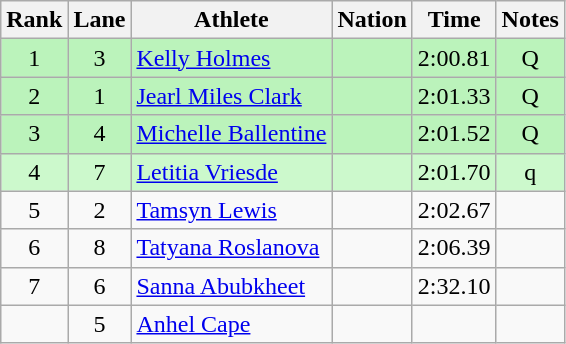<table class="wikitable sortable" style="text-align:center">
<tr>
<th>Rank</th>
<th>Lane</th>
<th>Athlete</th>
<th>Nation</th>
<th>Time</th>
<th>Notes</th>
</tr>
<tr bgcolor=bbf3bb>
<td>1</td>
<td>3</td>
<td align=left><a href='#'>Kelly Holmes</a></td>
<td align=left></td>
<td>2:00.81</td>
<td>Q</td>
</tr>
<tr bgcolor=bbf3bb>
<td>2</td>
<td>1</td>
<td align=left><a href='#'>Jearl Miles Clark</a></td>
<td align=left></td>
<td>2:01.33</td>
<td>Q</td>
</tr>
<tr bgcolor=bbf3bb>
<td>3</td>
<td>4</td>
<td align=left><a href='#'>Michelle Ballentine</a></td>
<td align=left></td>
<td>2:01.52</td>
<td>Q</td>
</tr>
<tr bgcolor=ccf9cc>
<td>4</td>
<td>7</td>
<td align=left><a href='#'>Letitia Vriesde</a></td>
<td align=left></td>
<td>2:01.70</td>
<td>q</td>
</tr>
<tr>
<td>5</td>
<td>2</td>
<td align=left><a href='#'>Tamsyn Lewis</a></td>
<td align=left></td>
<td>2:02.67</td>
<td></td>
</tr>
<tr>
<td>6</td>
<td>8</td>
<td align=left><a href='#'>Tatyana Roslanova</a></td>
<td align=left></td>
<td>2:06.39</td>
<td></td>
</tr>
<tr>
<td>7</td>
<td>6</td>
<td align=left><a href='#'>Sanna Abubkheet</a></td>
<td align=left></td>
<td>2:32.10</td>
<td></td>
</tr>
<tr>
<td></td>
<td>5</td>
<td align=left><a href='#'>Anhel Cape</a></td>
<td align=left></td>
<td></td>
<td></td>
</tr>
</table>
